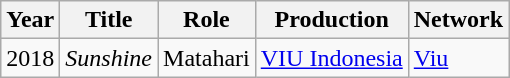<table class="wikitable plainrowheaders sortable" style="margin-right: 0;">
<tr>
<th scope="col">Year</th>
<th scope="col">Title</th>
<th scope="col">Role</th>
<th scope="vol">Production</th>
<th scope="col">Network</th>
</tr>
<tr>
<td>2018</td>
<td><em>Sunshine</em></td>
<td>Matahari</td>
<td><a href='#'>VIU Indonesia</a></td>
<td><a href='#'>Viu</a></td>
</tr>
</table>
